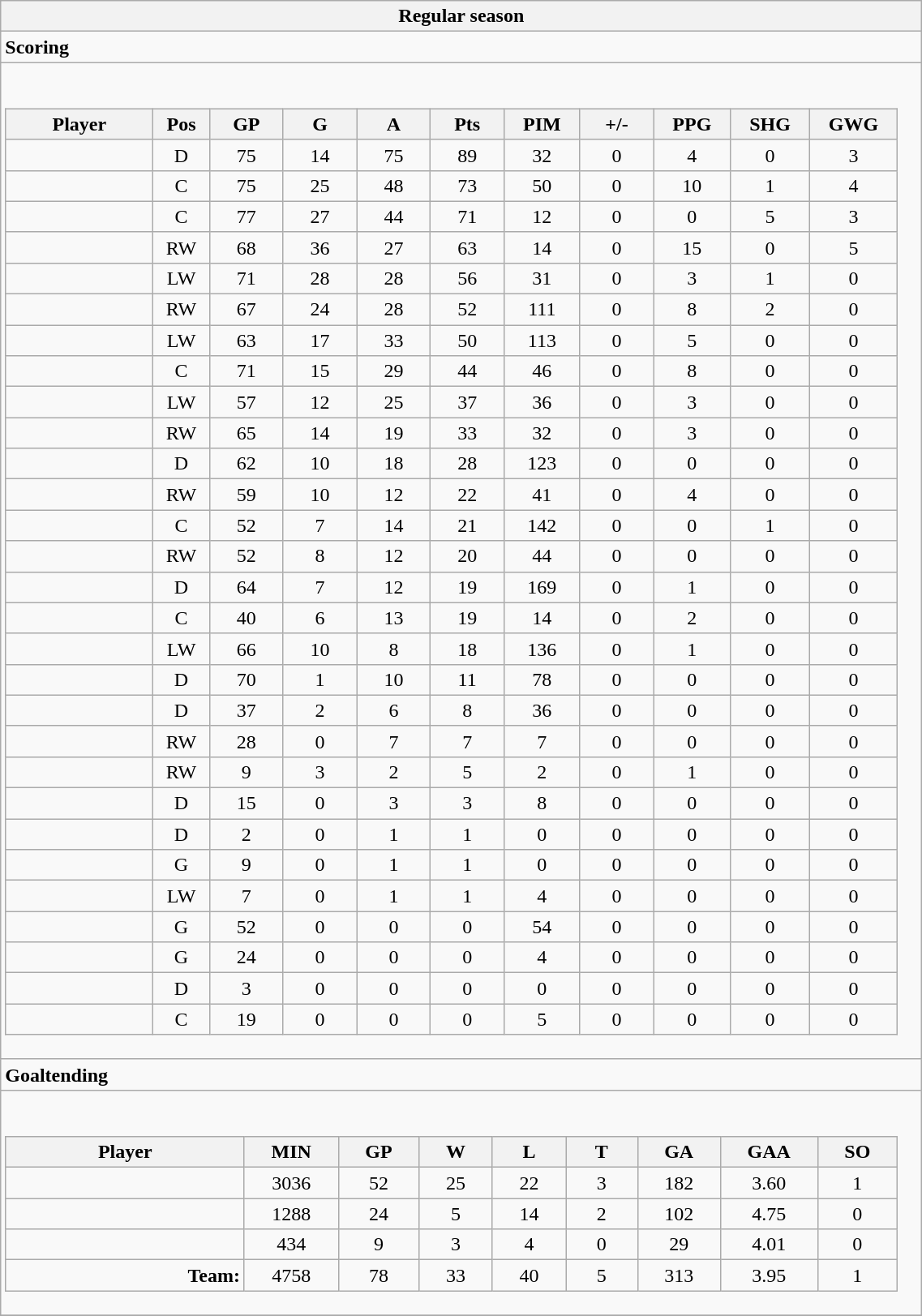<table class="wikitable collapsible" width="60%" border="1">
<tr>
<th>Regular season</th>
</tr>
<tr>
<td class="tocccolors"><strong>Scoring</strong></td>
</tr>
<tr>
<td><br><table class="wikitable sortable">
<tr ALIGN="center">
<th bgcolor="#DDDDFF" width="10%">Player</th>
<th bgcolor="#DDDDFF" width="3%" title="Position">Pos</th>
<th bgcolor="#DDDDFF" width="5%" title="Games played">GP</th>
<th bgcolor="#DDDDFF" width="5%" title="Goals">G</th>
<th bgcolor="#DDDDFF" width="5%" title="Assists">A</th>
<th bgcolor="#DDDDFF" width="5%" title="Points">Pts</th>
<th bgcolor="#DDDDFF" width="5%" title="Penalties in Minutes">PIM</th>
<th bgcolor="#DDDDFF" width="5%" title="Plus/minus">+/-</th>
<th bgcolor="#DDDDFF" width="5%" title="Power play goals">PPG</th>
<th bgcolor="#DDDDFF" width="5%" title="Short-handed goals">SHG</th>
<th bgcolor="#DDDDFF" width="5%" title="Game-winning goals">GWG</th>
</tr>
<tr align="center">
<td align="right"></td>
<td>D</td>
<td>75</td>
<td>14</td>
<td>75</td>
<td>89</td>
<td>32</td>
<td>0</td>
<td>4</td>
<td>0</td>
<td>3</td>
</tr>
<tr align="center">
<td align="right"></td>
<td>C</td>
<td>75</td>
<td>25</td>
<td>48</td>
<td>73</td>
<td>50</td>
<td>0</td>
<td>10</td>
<td>1</td>
<td>4</td>
</tr>
<tr align="center">
<td align="right"></td>
<td>C</td>
<td>77</td>
<td>27</td>
<td>44</td>
<td>71</td>
<td>12</td>
<td>0</td>
<td>0</td>
<td>5</td>
<td>3</td>
</tr>
<tr align="center">
<td align="right"></td>
<td>RW</td>
<td>68</td>
<td>36</td>
<td>27</td>
<td>63</td>
<td>14</td>
<td>0</td>
<td>15</td>
<td>0</td>
<td>5</td>
</tr>
<tr align="center">
<td align="right"></td>
<td>LW</td>
<td>71</td>
<td>28</td>
<td>28</td>
<td>56</td>
<td>31</td>
<td>0</td>
<td>3</td>
<td>1</td>
<td>0</td>
</tr>
<tr align="center">
<td align="right"></td>
<td>RW</td>
<td>67</td>
<td>24</td>
<td>28</td>
<td>52</td>
<td>111</td>
<td>0</td>
<td>8</td>
<td>2</td>
<td>0</td>
</tr>
<tr align="center">
<td align="right"></td>
<td>LW</td>
<td>63</td>
<td>17</td>
<td>33</td>
<td>50</td>
<td>113</td>
<td>0</td>
<td>5</td>
<td>0</td>
<td>0</td>
</tr>
<tr align="center">
<td align="right"></td>
<td>C</td>
<td>71</td>
<td>15</td>
<td>29</td>
<td>44</td>
<td>46</td>
<td>0</td>
<td>8</td>
<td>0</td>
<td>0</td>
</tr>
<tr align="center">
<td align="right"></td>
<td>LW</td>
<td>57</td>
<td>12</td>
<td>25</td>
<td>37</td>
<td>36</td>
<td>0</td>
<td>3</td>
<td>0</td>
<td>0</td>
</tr>
<tr align="center">
<td align="right"></td>
<td>RW</td>
<td>65</td>
<td>14</td>
<td>19</td>
<td>33</td>
<td>32</td>
<td>0</td>
<td>3</td>
<td>0</td>
<td>0</td>
</tr>
<tr align="center">
<td align="right"></td>
<td>D</td>
<td>62</td>
<td>10</td>
<td>18</td>
<td>28</td>
<td>123</td>
<td>0</td>
<td>0</td>
<td>0</td>
<td>0</td>
</tr>
<tr align="center">
<td align="right"></td>
<td>RW</td>
<td>59</td>
<td>10</td>
<td>12</td>
<td>22</td>
<td>41</td>
<td>0</td>
<td>4</td>
<td>0</td>
<td>0</td>
</tr>
<tr align="center">
<td align="right"></td>
<td>C</td>
<td>52</td>
<td>7</td>
<td>14</td>
<td>21</td>
<td>142</td>
<td>0</td>
<td>0</td>
<td>1</td>
<td>0</td>
</tr>
<tr align="center">
<td align="right"></td>
<td>RW</td>
<td>52</td>
<td>8</td>
<td>12</td>
<td>20</td>
<td>44</td>
<td>0</td>
<td>0</td>
<td>0</td>
<td>0</td>
</tr>
<tr align="center">
<td align="right"></td>
<td>D</td>
<td>64</td>
<td>7</td>
<td>12</td>
<td>19</td>
<td>169</td>
<td>0</td>
<td>1</td>
<td>0</td>
<td>0</td>
</tr>
<tr align="center">
<td align="right"></td>
<td>C</td>
<td>40</td>
<td>6</td>
<td>13</td>
<td>19</td>
<td>14</td>
<td>0</td>
<td>2</td>
<td>0</td>
<td>0</td>
</tr>
<tr align="center">
<td align="right"></td>
<td>LW</td>
<td>66</td>
<td>10</td>
<td>8</td>
<td>18</td>
<td>136</td>
<td>0</td>
<td>1</td>
<td>0</td>
<td>0</td>
</tr>
<tr align="center">
<td align="right"></td>
<td>D</td>
<td>70</td>
<td>1</td>
<td>10</td>
<td>11</td>
<td>78</td>
<td>0</td>
<td>0</td>
<td>0</td>
<td>0</td>
</tr>
<tr align="center">
<td align="right"></td>
<td>D</td>
<td>37</td>
<td>2</td>
<td>6</td>
<td>8</td>
<td>36</td>
<td>0</td>
<td>0</td>
<td>0</td>
<td>0</td>
</tr>
<tr align="center">
<td align="right"></td>
<td>RW</td>
<td>28</td>
<td>0</td>
<td>7</td>
<td>7</td>
<td>7</td>
<td>0</td>
<td>0</td>
<td>0</td>
<td>0</td>
</tr>
<tr align="center">
<td align="right"></td>
<td>RW</td>
<td>9</td>
<td>3</td>
<td>2</td>
<td>5</td>
<td>2</td>
<td>0</td>
<td>1</td>
<td>0</td>
<td>0</td>
</tr>
<tr align="center">
<td align="right"></td>
<td>D</td>
<td>15</td>
<td>0</td>
<td>3</td>
<td>3</td>
<td>8</td>
<td>0</td>
<td>0</td>
<td>0</td>
<td>0</td>
</tr>
<tr align="center">
<td align="right"></td>
<td>D</td>
<td>2</td>
<td>0</td>
<td>1</td>
<td>1</td>
<td>0</td>
<td>0</td>
<td>0</td>
<td>0</td>
<td>0</td>
</tr>
<tr align="center">
<td align="right"></td>
<td>G</td>
<td>9</td>
<td>0</td>
<td>1</td>
<td>1</td>
<td>0</td>
<td>0</td>
<td>0</td>
<td>0</td>
<td>0</td>
</tr>
<tr align="center">
<td align="right"></td>
<td>LW</td>
<td>7</td>
<td>0</td>
<td>1</td>
<td>1</td>
<td>4</td>
<td>0</td>
<td>0</td>
<td>0</td>
<td>0</td>
</tr>
<tr align="center">
<td align="right"></td>
<td>G</td>
<td>52</td>
<td>0</td>
<td>0</td>
<td>0</td>
<td>54</td>
<td>0</td>
<td>0</td>
<td>0</td>
<td>0</td>
</tr>
<tr align="center">
<td align="right"></td>
<td>G</td>
<td>24</td>
<td>0</td>
<td>0</td>
<td>0</td>
<td>4</td>
<td>0</td>
<td>0</td>
<td>0</td>
<td>0</td>
</tr>
<tr align="center">
<td align="right"></td>
<td>D</td>
<td>3</td>
<td>0</td>
<td>0</td>
<td>0</td>
<td>0</td>
<td>0</td>
<td>0</td>
<td>0</td>
<td>0</td>
</tr>
<tr align="center">
<td align="right"></td>
<td>C</td>
<td>19</td>
<td>0</td>
<td>0</td>
<td>0</td>
<td>5</td>
<td>0</td>
<td>0</td>
<td>0</td>
<td>0</td>
</tr>
</table>
</td>
</tr>
<tr>
<td class="toccolors"><strong>Goaltending</strong></td>
</tr>
<tr>
<td><br><table class="wikitable sortable">
<tr>
<th bgcolor="#DDDDFF" width="10%">Player</th>
<th width="3%" bgcolor="#DDDDFF" title="Minutes played">MIN</th>
<th width="3%" bgcolor="#DDDDFF" title="Games played in">GP</th>
<th width="3%" bgcolor="#DDDDFF" title="Wins">W</th>
<th width="3%" bgcolor="#DDDDFF"title="Losses">L</th>
<th width="3%" bgcolor="#DDDDFF" title="Ties">T</th>
<th width="3%" bgcolor="#DDDDFF" title="Goals against">GA</th>
<th width="3%" bgcolor="#DDDDFF" title="Goals against average">GAA</th>
<th width="3%" bgcolor="#DDDDFF"title="Shut-outs">SO</th>
</tr>
<tr align="center">
<td align="right"></td>
<td>3036</td>
<td>52</td>
<td>25</td>
<td>22</td>
<td>3</td>
<td>182</td>
<td>3.60</td>
<td>1</td>
</tr>
<tr align="center">
<td align="right"></td>
<td>1288</td>
<td>24</td>
<td>5</td>
<td>14</td>
<td>2</td>
<td>102</td>
<td>4.75</td>
<td>0</td>
</tr>
<tr align="center">
<td align="right"></td>
<td>434</td>
<td>9</td>
<td>3</td>
<td>4</td>
<td>0</td>
<td>29</td>
<td>4.01</td>
<td>0</td>
</tr>
<tr align="center">
<td align="right"><strong>Team:</strong></td>
<td>4758</td>
<td>78</td>
<td>33</td>
<td>40</td>
<td>5</td>
<td>313</td>
<td>3.95</td>
<td>1</td>
</tr>
</table>
</td>
</tr>
<tr>
</tr>
</table>
